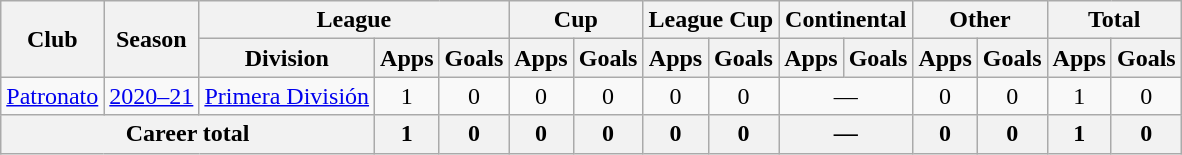<table class="wikitable" style="text-align:center">
<tr>
<th rowspan="2">Club</th>
<th rowspan="2">Season</th>
<th colspan="3">League</th>
<th colspan="2">Cup</th>
<th colspan="2">League Cup</th>
<th colspan="2">Continental</th>
<th colspan="2">Other</th>
<th colspan="2">Total</th>
</tr>
<tr>
<th>Division</th>
<th>Apps</th>
<th>Goals</th>
<th>Apps</th>
<th>Goals</th>
<th>Apps</th>
<th>Goals</th>
<th>Apps</th>
<th>Goals</th>
<th>Apps</th>
<th>Goals</th>
<th>Apps</th>
<th>Goals</th>
</tr>
<tr>
<td rowspan="1"><a href='#'>Patronato</a></td>
<td><a href='#'>2020–21</a></td>
<td rowspan="1"><a href='#'>Primera División</a></td>
<td>1</td>
<td>0</td>
<td>0</td>
<td>0</td>
<td>0</td>
<td>0</td>
<td colspan="2">—</td>
<td>0</td>
<td>0</td>
<td>1</td>
<td>0</td>
</tr>
<tr>
<th colspan="3">Career total</th>
<th>1</th>
<th>0</th>
<th>0</th>
<th>0</th>
<th>0</th>
<th>0</th>
<th colspan="2">—</th>
<th>0</th>
<th>0</th>
<th>1</th>
<th>0</th>
</tr>
</table>
